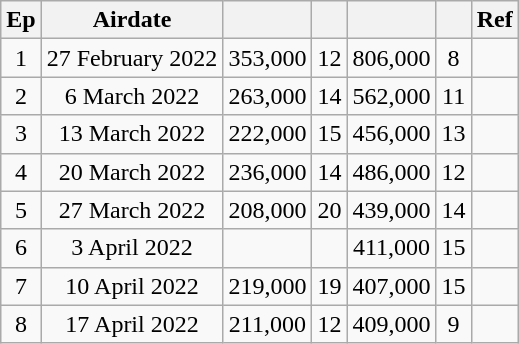<table class="wikitable" style=text-align:center>
<tr>
<th>Ep</th>
<th>Airdate</th>
<th></th>
<th></th>
<th></th>
<th></th>
<th>Ref</th>
</tr>
<tr>
<td>1</td>
<td>27 February 2022</td>
<td>353,000</td>
<td>12</td>
<td>806,000</td>
<td>8</td>
<td></td>
</tr>
<tr>
<td>2</td>
<td>6 March 2022</td>
<td>263,000</td>
<td>14</td>
<td>562,000</td>
<td>11</td>
<td></td>
</tr>
<tr>
<td>3</td>
<td>13 March 2022</td>
<td>222,000</td>
<td>15</td>
<td>456,000</td>
<td>13</td>
<td></td>
</tr>
<tr>
<td>4</td>
<td>20 March 2022</td>
<td>236,000</td>
<td>14</td>
<td>486,000</td>
<td>12</td>
<td></td>
</tr>
<tr>
<td>5</td>
<td>27 March 2022</td>
<td>208,000</td>
<td>20</td>
<td>439,000</td>
<td>14</td>
<td></td>
</tr>
<tr>
<td>6</td>
<td>3 April 2022</td>
<td></td>
<td></td>
<td>411,000</td>
<td>15</td>
<td></td>
</tr>
<tr>
<td>7</td>
<td>10 April 2022</td>
<td>219,000</td>
<td>19</td>
<td>407,000</td>
<td>15</td>
<td></td>
</tr>
<tr>
<td>8</td>
<td>17 April 2022</td>
<td>211,000</td>
<td>12</td>
<td>409,000</td>
<td>9</td>
<td></td>
</tr>
</table>
